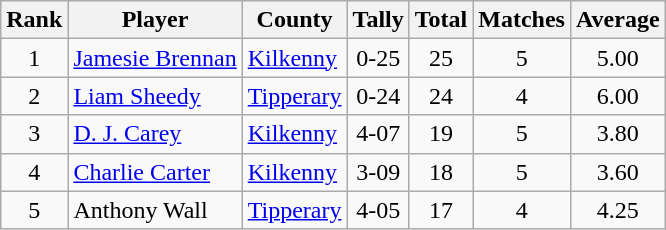<table class="wikitable">
<tr>
<th>Rank</th>
<th>Player</th>
<th>County</th>
<th>Tally</th>
<th>Total</th>
<th>Matches</th>
<th>Average</th>
</tr>
<tr>
<td rowspan=1 align=center>1</td>
<td><a href='#'>Jamesie Brennan</a></td>
<td><a href='#'>Kilkenny</a></td>
<td align=center>0-25</td>
<td align=center>25</td>
<td align=center>5</td>
<td align=center>5.00</td>
</tr>
<tr>
<td rowspan=1 align=center>2</td>
<td><a href='#'>Liam Sheedy</a></td>
<td><a href='#'>Tipperary</a></td>
<td align=center>0-24</td>
<td align=center>24</td>
<td align=center>4</td>
<td align=center>6.00</td>
</tr>
<tr>
<td rowspan=1 align=center>3</td>
<td><a href='#'>D. J. Carey</a></td>
<td><a href='#'>Kilkenny</a></td>
<td align=center>4-07</td>
<td align=center>19</td>
<td align=center>5</td>
<td align=center>3.80</td>
</tr>
<tr>
<td rowspan=1 align=center>4</td>
<td><a href='#'>Charlie Carter</a></td>
<td><a href='#'>Kilkenny</a></td>
<td align=center>3-09</td>
<td align=center>18</td>
<td align=center>5</td>
<td align=center>3.60</td>
</tr>
<tr>
<td rowspan=1 align=center>5</td>
<td>Anthony Wall</td>
<td><a href='#'>Tipperary</a></td>
<td align=center>4-05</td>
<td align=center>17</td>
<td align=center>4</td>
<td align=center>4.25</td>
</tr>
</table>
